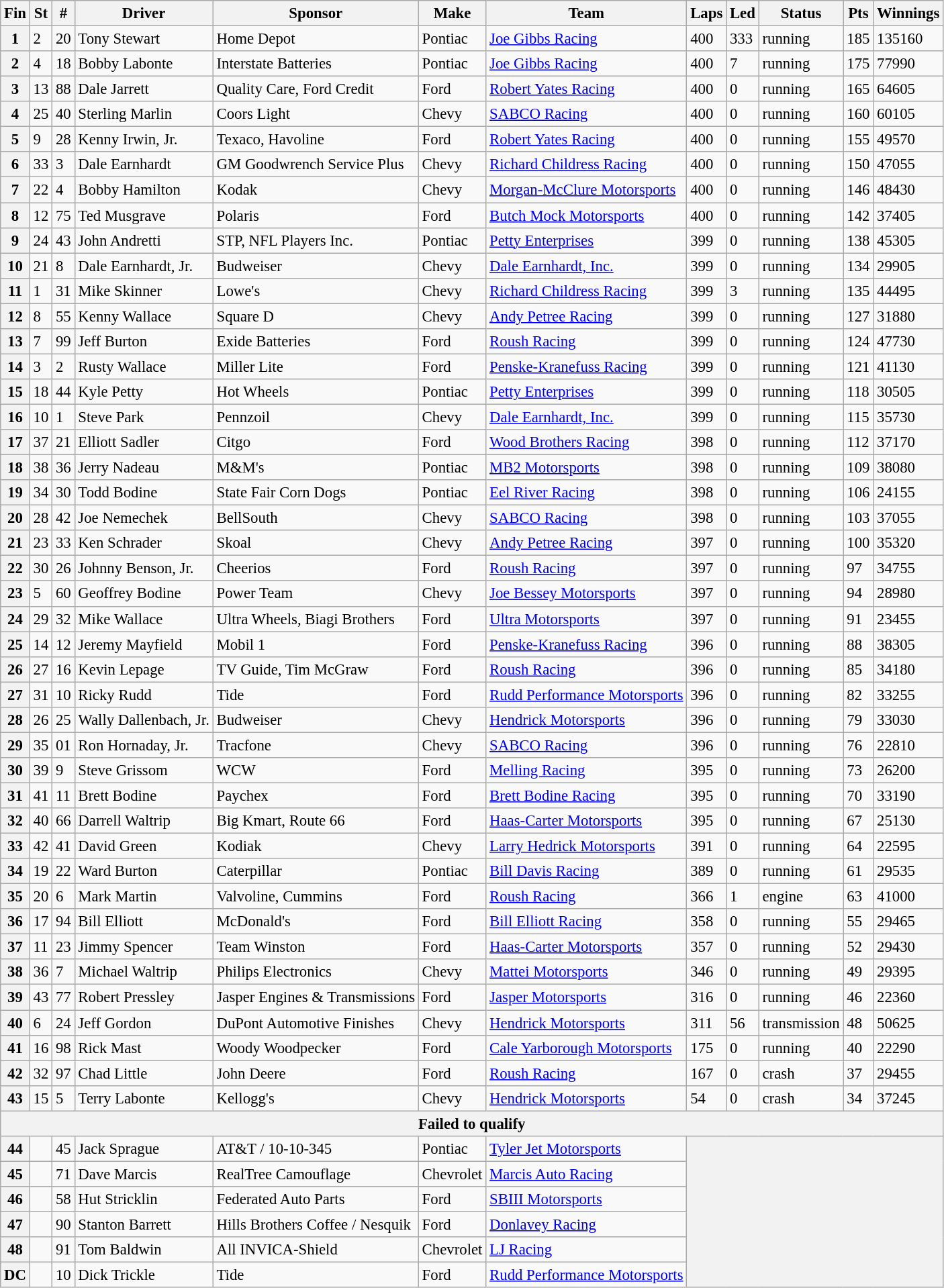<table class="wikitable sortable" style="font-size:95%">
<tr>
<th>Fin</th>
<th>St</th>
<th>#</th>
<th>Driver</th>
<th>Sponsor</th>
<th>Make</th>
<th>Team</th>
<th>Laps</th>
<th>Led</th>
<th>Status</th>
<th>Pts</th>
<th>Winnings</th>
</tr>
<tr>
<th>1</th>
<td>2</td>
<td>20</td>
<td>Tony Stewart</td>
<td>Home Depot</td>
<td>Pontiac</td>
<td><a href='#'>Joe Gibbs Racing</a></td>
<td>400</td>
<td>333</td>
<td>running</td>
<td>185</td>
<td>135160</td>
</tr>
<tr>
<th>2</th>
<td>4</td>
<td>18</td>
<td>Bobby Labonte</td>
<td>Interstate Batteries</td>
<td>Pontiac</td>
<td><a href='#'>Joe Gibbs Racing</a></td>
<td>400</td>
<td>7</td>
<td>running</td>
<td>175</td>
<td>77990</td>
</tr>
<tr>
<th>3</th>
<td>13</td>
<td>88</td>
<td>Dale Jarrett</td>
<td>Quality Care, Ford Credit</td>
<td>Ford</td>
<td><a href='#'>Robert Yates Racing</a></td>
<td>400</td>
<td>0</td>
<td>running</td>
<td>165</td>
<td>64605</td>
</tr>
<tr>
<th>4</th>
<td>25</td>
<td>40</td>
<td>Sterling Marlin</td>
<td>Coors Light</td>
<td>Chevy</td>
<td><a href='#'>SABCO Racing</a></td>
<td>400</td>
<td>0</td>
<td>running</td>
<td>160</td>
<td>60105</td>
</tr>
<tr>
<th>5</th>
<td>9</td>
<td>28</td>
<td>Kenny Irwin, Jr.</td>
<td>Texaco, Havoline</td>
<td>Ford</td>
<td><a href='#'>Robert Yates Racing</a></td>
<td>400</td>
<td>0</td>
<td>running</td>
<td>155</td>
<td>49570</td>
</tr>
<tr>
<th>6</th>
<td>33</td>
<td>3</td>
<td>Dale Earnhardt</td>
<td>GM Goodwrench Service Plus</td>
<td>Chevy</td>
<td><a href='#'>Richard Childress Racing</a></td>
<td>400</td>
<td>0</td>
<td>running</td>
<td>150</td>
<td>47055</td>
</tr>
<tr>
<th>7</th>
<td>22</td>
<td>4</td>
<td>Bobby Hamilton</td>
<td>Kodak</td>
<td>Chevy</td>
<td><a href='#'>Morgan-McClure Motorsports</a></td>
<td>400</td>
<td>0</td>
<td>running</td>
<td>146</td>
<td>48430</td>
</tr>
<tr>
<th>8</th>
<td>12</td>
<td>75</td>
<td>Ted Musgrave</td>
<td>Polaris</td>
<td>Ford</td>
<td><a href='#'>Butch Mock Motorsports</a></td>
<td>400</td>
<td>0</td>
<td>running</td>
<td>142</td>
<td>37405</td>
</tr>
<tr>
<th>9</th>
<td>24</td>
<td>43</td>
<td>John Andretti</td>
<td>STP, NFL Players Inc.</td>
<td>Pontiac</td>
<td><a href='#'>Petty Enterprises</a></td>
<td>399</td>
<td>0</td>
<td>running</td>
<td>138</td>
<td>45305</td>
</tr>
<tr>
<th>10</th>
<td>21</td>
<td>8</td>
<td>Dale Earnhardt, Jr.</td>
<td>Budweiser</td>
<td>Chevy</td>
<td><a href='#'>Dale Earnhardt, Inc.</a></td>
<td>399</td>
<td>0</td>
<td>running</td>
<td>134</td>
<td>29905</td>
</tr>
<tr>
<th>11</th>
<td>1</td>
<td>31</td>
<td>Mike Skinner</td>
<td>Lowe's</td>
<td>Chevy</td>
<td><a href='#'>Richard Childress Racing</a></td>
<td>399</td>
<td>3</td>
<td>running</td>
<td>135</td>
<td>44495</td>
</tr>
<tr>
<th>12</th>
<td>8</td>
<td>55</td>
<td>Kenny Wallace</td>
<td>Square D</td>
<td>Chevy</td>
<td><a href='#'>Andy Petree Racing</a></td>
<td>399</td>
<td>0</td>
<td>running</td>
<td>127</td>
<td>31880</td>
</tr>
<tr>
<th>13</th>
<td>7</td>
<td>99</td>
<td>Jeff Burton</td>
<td>Exide Batteries</td>
<td>Ford</td>
<td><a href='#'>Roush Racing</a></td>
<td>399</td>
<td>0</td>
<td>running</td>
<td>124</td>
<td>47730</td>
</tr>
<tr>
<th>14</th>
<td>3</td>
<td>2</td>
<td>Rusty Wallace</td>
<td>Miller Lite</td>
<td>Ford</td>
<td><a href='#'>Penske-Kranefuss Racing</a></td>
<td>399</td>
<td>0</td>
<td>running</td>
<td>121</td>
<td>41130</td>
</tr>
<tr>
<th>15</th>
<td>18</td>
<td>44</td>
<td>Kyle Petty</td>
<td>Hot Wheels</td>
<td>Pontiac</td>
<td><a href='#'>Petty Enterprises</a></td>
<td>399</td>
<td>0</td>
<td>running</td>
<td>118</td>
<td>30505</td>
</tr>
<tr>
<th>16</th>
<td>10</td>
<td>1</td>
<td>Steve Park</td>
<td>Pennzoil</td>
<td>Chevy</td>
<td><a href='#'>Dale Earnhardt, Inc.</a></td>
<td>399</td>
<td>0</td>
<td>running</td>
<td>115</td>
<td>35730</td>
</tr>
<tr>
<th>17</th>
<td>37</td>
<td>21</td>
<td>Elliott Sadler</td>
<td>Citgo</td>
<td>Ford</td>
<td><a href='#'>Wood Brothers Racing</a></td>
<td>398</td>
<td>0</td>
<td>running</td>
<td>112</td>
<td>37170</td>
</tr>
<tr>
<th>18</th>
<td>38</td>
<td>36</td>
<td>Jerry Nadeau</td>
<td>M&M's</td>
<td>Pontiac</td>
<td><a href='#'>MB2 Motorsports</a></td>
<td>398</td>
<td>0</td>
<td>running</td>
<td>109</td>
<td>38080</td>
</tr>
<tr>
<th>19</th>
<td>34</td>
<td>30</td>
<td>Todd Bodine</td>
<td>State Fair Corn Dogs</td>
<td>Pontiac</td>
<td><a href='#'>Eel River Racing</a></td>
<td>398</td>
<td>0</td>
<td>running</td>
<td>106</td>
<td>24155</td>
</tr>
<tr>
<th>20</th>
<td>28</td>
<td>42</td>
<td>Joe Nemechek</td>
<td>BellSouth</td>
<td>Chevy</td>
<td><a href='#'>SABCO Racing</a></td>
<td>398</td>
<td>0</td>
<td>running</td>
<td>103</td>
<td>37055</td>
</tr>
<tr>
<th>21</th>
<td>23</td>
<td>33</td>
<td>Ken Schrader</td>
<td>Skoal</td>
<td>Chevy</td>
<td><a href='#'>Andy Petree Racing</a></td>
<td>397</td>
<td>0</td>
<td>running</td>
<td>100</td>
<td>35320</td>
</tr>
<tr>
<th>22</th>
<td>30</td>
<td>26</td>
<td>Johnny Benson, Jr.</td>
<td>Cheerios</td>
<td>Ford</td>
<td><a href='#'>Roush Racing</a></td>
<td>397</td>
<td>0</td>
<td>running</td>
<td>97</td>
<td>34755</td>
</tr>
<tr>
<th>23</th>
<td>5</td>
<td>60</td>
<td>Geoffrey Bodine</td>
<td>Power Team</td>
<td>Chevy</td>
<td><a href='#'>Joe Bessey Motorsports</a></td>
<td>397</td>
<td>0</td>
<td>running</td>
<td>94</td>
<td>28980</td>
</tr>
<tr>
<th>24</th>
<td>29</td>
<td>32</td>
<td>Mike Wallace</td>
<td>Ultra Wheels, Biagi Brothers</td>
<td>Ford</td>
<td><a href='#'>Ultra Motorsports</a></td>
<td>397</td>
<td>0</td>
<td>running</td>
<td>91</td>
<td>23455</td>
</tr>
<tr>
<th>25</th>
<td>14</td>
<td>12</td>
<td>Jeremy Mayfield</td>
<td>Mobil 1</td>
<td>Ford</td>
<td><a href='#'>Penske-Kranefuss Racing</a></td>
<td>396</td>
<td>0</td>
<td>running</td>
<td>88</td>
<td>38305</td>
</tr>
<tr>
<th>26</th>
<td>27</td>
<td>16</td>
<td>Kevin Lepage</td>
<td>TV Guide, Tim McGraw</td>
<td>Ford</td>
<td><a href='#'>Roush Racing</a></td>
<td>396</td>
<td>0</td>
<td>running</td>
<td>85</td>
<td>34180</td>
</tr>
<tr>
<th>27</th>
<td>31</td>
<td>10</td>
<td>Ricky Rudd</td>
<td>Tide</td>
<td>Ford</td>
<td><a href='#'>Rudd Performance Motorsports</a></td>
<td>396</td>
<td>0</td>
<td>running</td>
<td>82</td>
<td>33255</td>
</tr>
<tr>
<th>28</th>
<td>26</td>
<td>25</td>
<td>Wally Dallenbach, Jr.</td>
<td>Budweiser</td>
<td>Chevy</td>
<td><a href='#'>Hendrick Motorsports</a></td>
<td>396</td>
<td>0</td>
<td>running</td>
<td>79</td>
<td>33030</td>
</tr>
<tr>
<th>29</th>
<td>35</td>
<td>01</td>
<td>Ron Hornaday, Jr.</td>
<td>Tracfone</td>
<td>Chevy</td>
<td><a href='#'>SABCO Racing</a></td>
<td>396</td>
<td>0</td>
<td>running</td>
<td>76</td>
<td>22810</td>
</tr>
<tr>
<th>30</th>
<td>39</td>
<td>9</td>
<td>Steve Grissom</td>
<td>WCW</td>
<td>Ford</td>
<td><a href='#'>Melling Racing</a></td>
<td>395</td>
<td>0</td>
<td>running</td>
<td>73</td>
<td>26200</td>
</tr>
<tr>
<th>31</th>
<td>41</td>
<td>11</td>
<td>Brett Bodine</td>
<td>Paychex</td>
<td>Ford</td>
<td><a href='#'>Brett Bodine Racing</a></td>
<td>395</td>
<td>0</td>
<td>running</td>
<td>70</td>
<td>33190</td>
</tr>
<tr>
<th>32</th>
<td>40</td>
<td>66</td>
<td>Darrell Waltrip</td>
<td>Big Kmart, Route 66</td>
<td>Ford</td>
<td><a href='#'>Haas-Carter Motorsports</a></td>
<td>395</td>
<td>0</td>
<td>running</td>
<td>67</td>
<td>25130</td>
</tr>
<tr>
<th>33</th>
<td>42</td>
<td>41</td>
<td>David Green</td>
<td>Kodiak</td>
<td>Chevy</td>
<td><a href='#'>Larry Hedrick Motorsports</a></td>
<td>391</td>
<td>0</td>
<td>running</td>
<td>64</td>
<td>22595</td>
</tr>
<tr>
<th>34</th>
<td>19</td>
<td>22</td>
<td>Ward Burton</td>
<td>Caterpillar</td>
<td>Pontiac</td>
<td><a href='#'>Bill Davis Racing</a></td>
<td>389</td>
<td>0</td>
<td>running</td>
<td>61</td>
<td>29535</td>
</tr>
<tr>
<th>35</th>
<td>20</td>
<td>6</td>
<td>Mark Martin</td>
<td>Valvoline, Cummins</td>
<td>Ford</td>
<td><a href='#'>Roush Racing</a></td>
<td>366</td>
<td>1</td>
<td>engine</td>
<td>63</td>
<td>41000</td>
</tr>
<tr>
<th>36</th>
<td>17</td>
<td>94</td>
<td>Bill Elliott</td>
<td>McDonald's</td>
<td>Ford</td>
<td><a href='#'>Bill Elliott Racing</a></td>
<td>358</td>
<td>0</td>
<td>running</td>
<td>55</td>
<td>29465</td>
</tr>
<tr>
<th>37</th>
<td>11</td>
<td>23</td>
<td>Jimmy Spencer</td>
<td>Team Winston</td>
<td>Ford</td>
<td><a href='#'>Haas-Carter Motorsports</a></td>
<td>357</td>
<td>0</td>
<td>running</td>
<td>52</td>
<td>29430</td>
</tr>
<tr>
<th>38</th>
<td>36</td>
<td>7</td>
<td>Michael Waltrip</td>
<td>Philips Electronics</td>
<td>Chevy</td>
<td><a href='#'>Mattei Motorsports</a></td>
<td>346</td>
<td>0</td>
<td>running</td>
<td>49</td>
<td>29395</td>
</tr>
<tr>
<th>39</th>
<td>43</td>
<td>77</td>
<td>Robert Pressley</td>
<td>Jasper Engines & Transmissions</td>
<td>Ford</td>
<td><a href='#'>Jasper Motorsports</a></td>
<td>316</td>
<td>0</td>
<td>running</td>
<td>46</td>
<td>22360</td>
</tr>
<tr>
<th>40</th>
<td>6</td>
<td>24</td>
<td>Jeff Gordon</td>
<td>DuPont Automotive Finishes</td>
<td>Chevy</td>
<td><a href='#'>Hendrick Motorsports</a></td>
<td>311</td>
<td>56</td>
<td>transmission</td>
<td>48</td>
<td>50625</td>
</tr>
<tr>
<th>41</th>
<td>16</td>
<td>98</td>
<td>Rick Mast</td>
<td>Woody Woodpecker</td>
<td>Ford</td>
<td><a href='#'>Cale Yarborough Motorsports</a></td>
<td>175</td>
<td>0</td>
<td>running</td>
<td>40</td>
<td>22290</td>
</tr>
<tr>
<th>42</th>
<td>32</td>
<td>97</td>
<td>Chad Little</td>
<td>John Deere</td>
<td>Ford</td>
<td><a href='#'>Roush Racing</a></td>
<td>167</td>
<td>0</td>
<td>crash</td>
<td>37</td>
<td>29455</td>
</tr>
<tr>
<th>43</th>
<td>15</td>
<td>5</td>
<td>Terry Labonte</td>
<td>Kellogg's</td>
<td>Chevy</td>
<td><a href='#'>Hendrick Motorsports</a></td>
<td>54</td>
<td>0</td>
<td>crash</td>
<td>34</td>
<td>37245</td>
</tr>
<tr>
<th colspan="12">Failed to qualify</th>
</tr>
<tr>
<th>44</th>
<td></td>
<td>45</td>
<td>Jack Sprague</td>
<td>AT&T / 10-10-345</td>
<td>Pontiac</td>
<td><a href='#'>Tyler Jet Motorsports</a></td>
<th colspan="5" rowspan="6"></th>
</tr>
<tr>
<th>45</th>
<td></td>
<td>71</td>
<td>Dave Marcis</td>
<td>RealTree Camouflage</td>
<td>Chevrolet</td>
<td><a href='#'>Marcis Auto Racing</a></td>
</tr>
<tr>
<th>46</th>
<td></td>
<td>58</td>
<td>Hut Stricklin</td>
<td>Federated Auto Parts</td>
<td>Ford</td>
<td><a href='#'>SBIII Motorsports</a></td>
</tr>
<tr>
<th>47</th>
<td></td>
<td>90</td>
<td>Stanton Barrett</td>
<td>Hills Brothers Coffee / Nesquik</td>
<td>Ford</td>
<td><a href='#'>Donlavey Racing</a></td>
</tr>
<tr>
<th>48</th>
<td></td>
<td>91</td>
<td>Tom Baldwin</td>
<td>All INVICA-Shield</td>
<td>Chevrolet</td>
<td><a href='#'>LJ Racing</a></td>
</tr>
<tr>
<th>DC</th>
<td></td>
<td>10</td>
<td>Dick Trickle</td>
<td>Tide</td>
<td>Ford</td>
<td><a href='#'>Rudd Performance Motorsports</a></td>
</tr>
</table>
